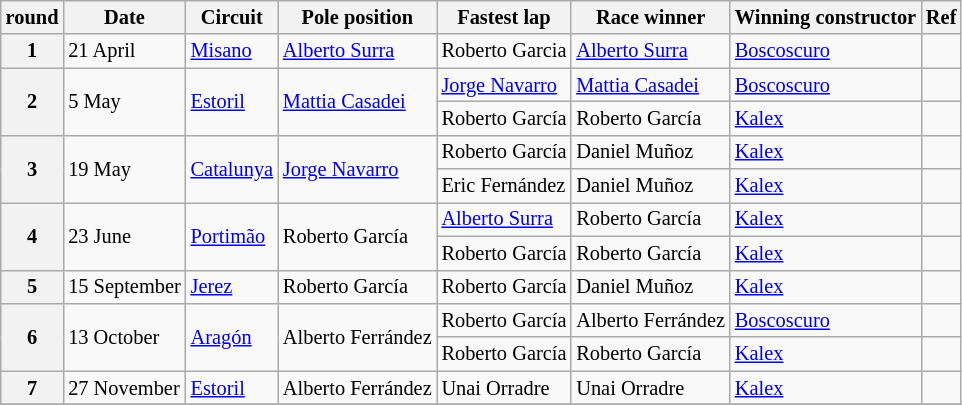<table class="wikitable" style="font-size:85%;">
<tr>
<th>round</th>
<th>Date</th>
<th>Circuit</th>
<th>Pole position</th>
<th>Fastest lap</th>
<th>Race winner</th>
<th>Winning constructor</th>
<th>Ref</th>
</tr>
<tr>
<th>1</th>
<td>21 April</td>
<td> <a href='#'>Misano</a></td>
<td> <a href='#'>Alberto Surra</a></td>
<td> Roberto Garcia</td>
<td> <a href='#'>Alberto Surra</a></td>
<td> <a href='#'>Boscoscuro</a></td>
<td></td>
</tr>
<tr>
<th rowspan="2">2</th>
<td rowspan="2">5 May</td>
<td rowspan="2"> <a href='#'>Estoril</a></td>
<td rowspan="2"> <a href='#'>Mattia Casadei</a></td>
<td> <a href='#'>Jorge Navarro</a></td>
<td> <a href='#'>Mattia Casadei</a></td>
<td> <a href='#'>Boscoscuro</a></td>
<td></td>
</tr>
<tr>
<td> Roberto García</td>
<td> Roberto García</td>
<td> <a href='#'>Kalex</a></td>
<td></td>
</tr>
<tr>
<th rowspan="2">3</th>
<td rowspan="2">19 May</td>
<td rowspan="2"> <a href='#'>Catalunya</a></td>
<td rowspan="2"> <a href='#'>Jorge Navarro</a></td>
<td> Roberto García</td>
<td> Daniel Muñoz</td>
<td> <a href='#'>Kalex</a></td>
<td></td>
</tr>
<tr>
<td> Eric Fernández</td>
<td> Daniel Muñoz</td>
<td> <a href='#'>Kalex</a></td>
<td></td>
</tr>
<tr>
<th rowspan="2">4</th>
<td rowspan="2">23 June</td>
<td rowspan="2"> <a href='#'>Portimão</a></td>
<td rowspan="2"> Roberto García</td>
<td> <a href='#'>Alberto Surra</a></td>
<td> Roberto García</td>
<td> <a href='#'>Kalex</a></td>
<td></td>
</tr>
<tr>
<td> Roberto García</td>
<td> Roberto García</td>
<td> <a href='#'>Kalex</a></td>
<td></td>
</tr>
<tr>
<th>5</th>
<td>15 September</td>
<td> <a href='#'>Jerez</a></td>
<td> Roberto García</td>
<td> Roberto García</td>
<td> Daniel Muñoz</td>
<td> <a href='#'>Kalex</a></td>
<td></td>
</tr>
<tr>
<th rowspan="2">6</th>
<td rowspan="2">13 October</td>
<td rowspan="2"> <a href='#'>Aragón</a></td>
<td rowspan="2"> Alberto Ferrández</td>
<td> Roberto García</td>
<td> Alberto Ferrández</td>
<td> <a href='#'>Boscoscuro</a></td>
<td></td>
</tr>
<tr>
<td> Roberto García</td>
<td> Roberto García</td>
<td> <a href='#'>Kalex</a></td>
<td></td>
</tr>
<tr>
<th>7</th>
<td>27 November</td>
<td> <a href='#'>Estoril</a></td>
<td> Alberto Ferrández</td>
<td> Unai Orradre</td>
<td> Unai Orradre</td>
<td> <a href='#'>Kalex</a></td>
<td></td>
</tr>
<tr>
</tr>
</table>
